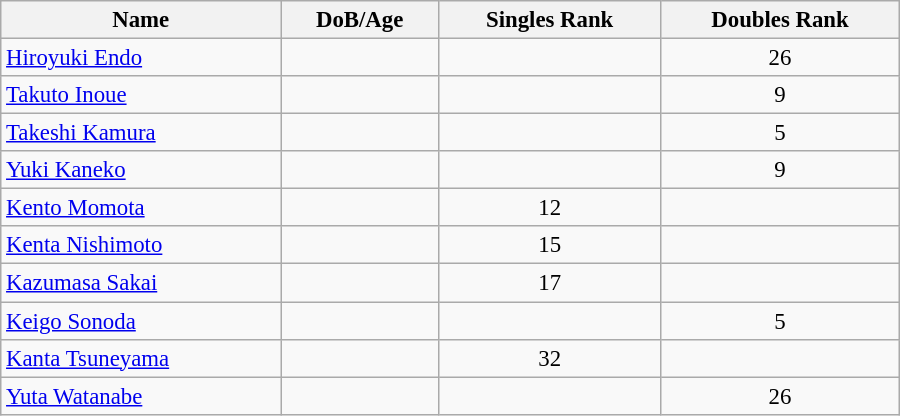<table class="wikitable"  style="width:600px; font-size:95%;">
<tr>
<th align="left">Name</th>
<th align="left">DoB/Age</th>
<th align="left">Singles Rank</th>
<th align="left">Doubles Rank</th>
</tr>
<tr>
<td><a href='#'>Hiroyuki Endo</a></td>
<td></td>
<td align="center"></td>
<td align="center">26</td>
</tr>
<tr>
<td><a href='#'>Takuto Inoue</a></td>
<td></td>
<td align="center"></td>
<td align="center">9</td>
</tr>
<tr>
<td><a href='#'>Takeshi Kamura</a></td>
<td></td>
<td align="center"></td>
<td align="center">5</td>
</tr>
<tr>
<td><a href='#'>Yuki Kaneko</a></td>
<td></td>
<td align="center"></td>
<td align="center">9</td>
</tr>
<tr>
<td><a href='#'>Kento Momota</a></td>
<td></td>
<td align="center">12</td>
<td align="center"></td>
</tr>
<tr>
<td><a href='#'>Kenta Nishimoto</a></td>
<td></td>
<td align="center">15</td>
<td align="center"></td>
</tr>
<tr>
<td><a href='#'>Kazumasa Sakai</a></td>
<td></td>
<td align="center">17</td>
<td align="center"></td>
</tr>
<tr>
<td><a href='#'>Keigo Sonoda</a></td>
<td></td>
<td align="center"></td>
<td align="center">5</td>
</tr>
<tr>
<td><a href='#'>Kanta Tsuneyama</a></td>
<td></td>
<td align="center">32</td>
<td align="center"></td>
</tr>
<tr>
<td><a href='#'>Yuta Watanabe</a></td>
<td></td>
<td align="center"></td>
<td align="center">26</td>
</tr>
</table>
